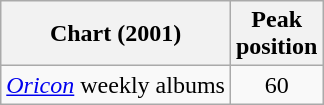<table class="wikitable">
<tr>
<th>Chart (2001)</th>
<th>Peak<br>position</th>
</tr>
<tr>
<td><em><a href='#'>Oricon</a></em> weekly albums</td>
<td align="center">60</td>
</tr>
</table>
